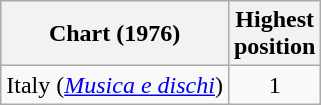<table class="wikitable">
<tr>
<th>Chart  (1976)</th>
<th>Highest<br>position</th>
</tr>
<tr>
<td>Italy (<em><a href='#'>Musica e dischi</a></em>)</td>
<td style="text-align:center">1</td>
</tr>
</table>
